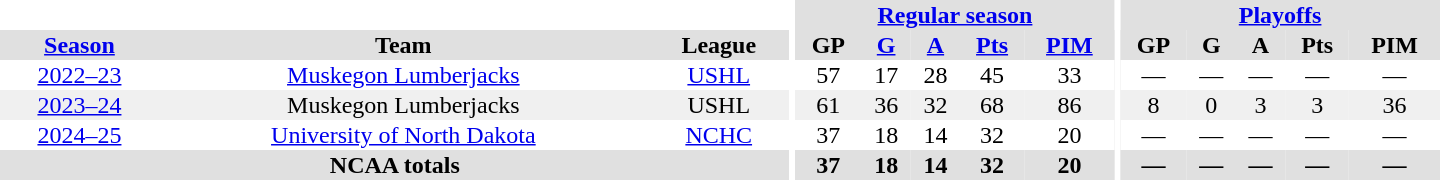<table border="0" cellpadding="1" cellspacing="0" style="text-align:center; width:60em">
<tr bgcolor="#e0e0e0">
<th colspan="3" bgcolor="#ffffff"></th>
<th rowspan="99" bgcolor="#ffffff"></th>
<th colspan="5"><a href='#'>Regular season</a></th>
<th rowspan="99" bgcolor="#ffffff"></th>
<th colspan="5"><a href='#'>Playoffs</a></th>
</tr>
<tr bgcolor="#e0e0e0">
<th><a href='#'>Season</a></th>
<th>Team</th>
<th>League</th>
<th>GP</th>
<th><a href='#'>G</a></th>
<th><a href='#'>A</a></th>
<th><a href='#'>Pts</a></th>
<th><a href='#'>PIM</a></th>
<th>GP</th>
<th>G</th>
<th>A</th>
<th>Pts</th>
<th>PIM</th>
</tr>
<tr>
<td><a href='#'>2022–23</a></td>
<td><a href='#'>Muskegon Lumberjacks</a></td>
<td><a href='#'>USHL</a></td>
<td>57</td>
<td>17</td>
<td>28</td>
<td>45</td>
<td>33</td>
<td>—</td>
<td>—</td>
<td>—</td>
<td>—</td>
<td>—</td>
</tr>
<tr bgcolor="#f0f0f0">
<td><a href='#'>2023–24</a></td>
<td>Muskegon Lumberjacks</td>
<td>USHL</td>
<td>61</td>
<td>36</td>
<td>32</td>
<td>68</td>
<td>86</td>
<td>8</td>
<td>0</td>
<td>3</td>
<td>3</td>
<td>36</td>
</tr>
<tr>
<td><a href='#'>2024–25</a></td>
<td><a href='#'>University of North Dakota</a></td>
<td><a href='#'>NCHC</a></td>
<td>37</td>
<td>18</td>
<td>14</td>
<td>32</td>
<td>20</td>
<td>—</td>
<td>—</td>
<td>—</td>
<td>—</td>
<td>—</td>
</tr>
<tr bgcolor="#e0e0e0">
<th colspan="3">NCAA totals</th>
<th>37</th>
<th>18</th>
<th>14</th>
<th>32</th>
<th>20</th>
<th>—</th>
<th>—</th>
<th>—</th>
<th>—</th>
<th>—</th>
</tr>
</table>
